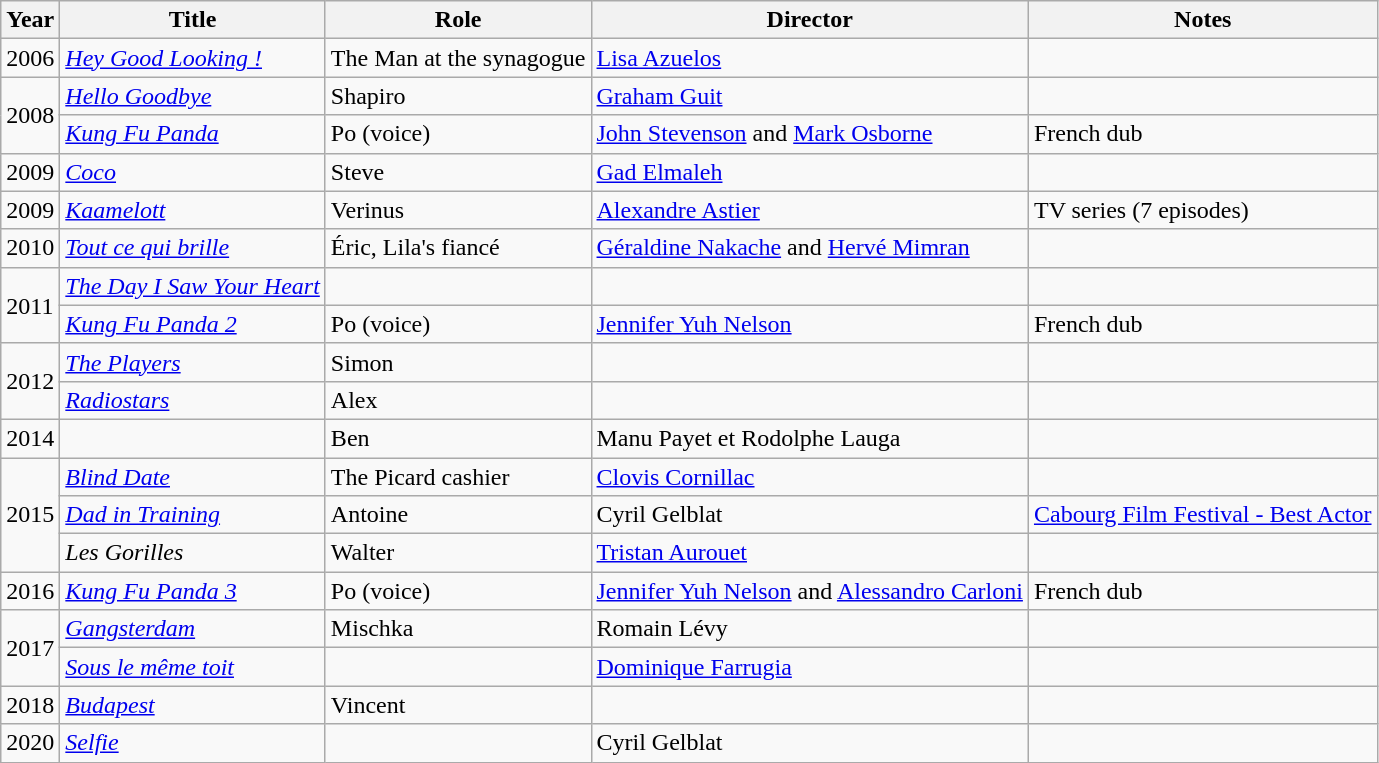<table class="wikitable sortable">
<tr>
<th>Year</th>
<th>Title</th>
<th>Role</th>
<th>Director</th>
<th class="unsortable">Notes</th>
</tr>
<tr>
<td>2006</td>
<td><em><a href='#'>Hey Good Looking !</a></em></td>
<td>The Man at the synagogue</td>
<td><a href='#'>Lisa Azuelos</a></td>
<td></td>
</tr>
<tr>
<td rowspan=2>2008</td>
<td><em><a href='#'>Hello Goodbye</a></em></td>
<td>Shapiro</td>
<td><a href='#'>Graham Guit</a></td>
<td></td>
</tr>
<tr>
<td><em><a href='#'>Kung Fu Panda</a></em></td>
<td>Po (voice)</td>
<td><a href='#'>John Stevenson</a> and <a href='#'>Mark Osborne</a></td>
<td>French dub</td>
</tr>
<tr>
<td>2009</td>
<td><em><a href='#'>Coco</a></em></td>
<td>Steve</td>
<td><a href='#'>Gad Elmaleh</a></td>
<td></td>
</tr>
<tr>
<td>2009</td>
<td><em><a href='#'>Kaamelott</a></em></td>
<td>Verinus</td>
<td><a href='#'>Alexandre Astier</a></td>
<td>TV series (7 episodes)</td>
</tr>
<tr>
<td>2010</td>
<td><em><a href='#'>Tout ce qui brille</a></em></td>
<td>Éric, Lila's fiancé</td>
<td><a href='#'>Géraldine Nakache</a> and <a href='#'>Hervé Mimran</a></td>
<td></td>
</tr>
<tr>
<td rowspan=2>2011</td>
<td><em><a href='#'>The Day I Saw Your Heart</a></em></td>
<td></td>
<td></td>
<td></td>
</tr>
<tr>
<td><em><a href='#'>Kung Fu Panda 2</a></em></td>
<td>Po (voice)</td>
<td><a href='#'>Jennifer Yuh Nelson</a></td>
<td>French dub</td>
</tr>
<tr>
<td rowspan=2>2012</td>
<td><em><a href='#'>The Players</a></em></td>
<td>Simon</td>
<td></td>
<td></td>
</tr>
<tr>
<td><em><a href='#'>Radiostars</a></em></td>
<td>Alex</td>
<td></td>
<td></td>
</tr>
<tr>
<td>2014</td>
<td><em></em></td>
<td>Ben</td>
<td>Manu Payet et Rodolphe Lauga</td>
<td></td>
</tr>
<tr>
<td rowspan=3>2015</td>
<td><em><a href='#'>Blind Date</a></em></td>
<td>The Picard cashier</td>
<td><a href='#'>Clovis Cornillac</a></td>
<td></td>
</tr>
<tr>
<td><em><a href='#'>Dad in Training</a></em></td>
<td>Antoine</td>
<td>Cyril Gelblat</td>
<td><a href='#'>Cabourg Film Festival - Best Actor</a></td>
</tr>
<tr>
<td><em>Les Gorilles</em></td>
<td>Walter</td>
<td><a href='#'>Tristan Aurouet</a></td>
<td></td>
</tr>
<tr>
<td>2016</td>
<td><em><a href='#'>Kung Fu Panda 3</a></em></td>
<td>Po (voice)</td>
<td><a href='#'>Jennifer Yuh Nelson</a> and <a href='#'>Alessandro Carloni</a></td>
<td>French dub</td>
</tr>
<tr>
<td rowspan=2>2017</td>
<td><em><a href='#'>Gangsterdam</a></em></td>
<td>Mischka</td>
<td>Romain Lévy</td>
<td></td>
</tr>
<tr>
<td><em><a href='#'>Sous le même toit</a></em></td>
<td></td>
<td><a href='#'>Dominique Farrugia</a></td>
<td></td>
</tr>
<tr>
<td>2018</td>
<td><em><a href='#'>Budapest</a></em></td>
<td>Vincent</td>
<td></td>
<td></td>
</tr>
<tr>
<td>2020</td>
<td><em><a href='#'>Selfie</a></em></td>
<td></td>
<td>Cyril Gelblat</td>
<td></td>
</tr>
</table>
